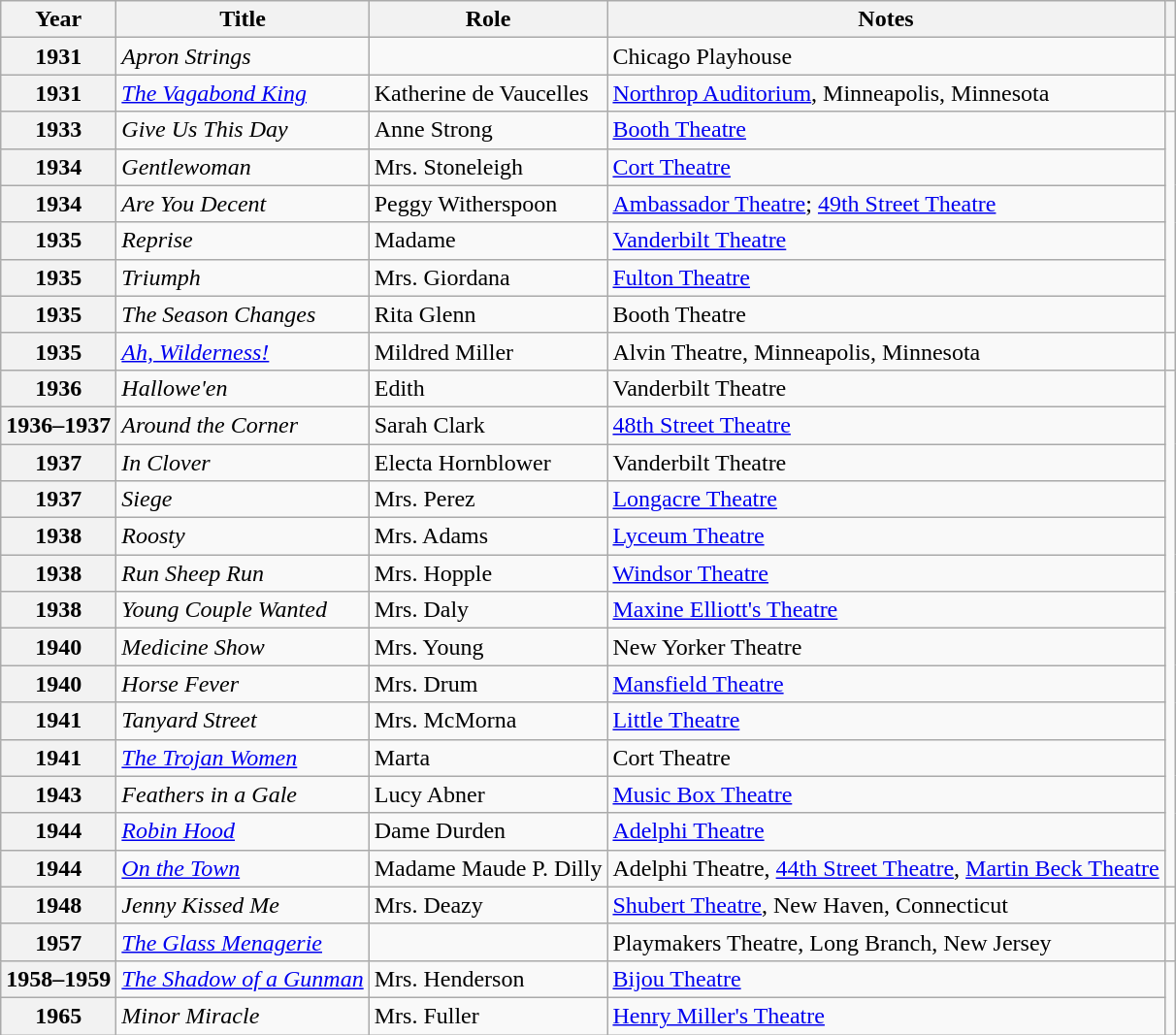<table class="wikitable plainrowheaders sortable" style="margin-right: 0;">
<tr>
<th scope="col">Year</th>
<th scope="col">Title</th>
<th scope="col">Role</th>
<th scope="col" class="unsortable">Notes</th>
<th scope="col" class="unsortable"></th>
</tr>
<tr>
<th scope="row">1931</th>
<td><em>Apron Strings</em></td>
<td></td>
<td>Chicago Playhouse</td>
<td style="text-align:center;"></td>
</tr>
<tr>
<th scope="row">1931</th>
<td data-sort-value="Vagabond"><em><a href='#'>The Vagabond King</a></em></td>
<td>Katherine de Vaucelles</td>
<td><a href='#'>Northrop Auditorium</a>, Minneapolis, Minnesota</td>
<td style="text-align:center;"></td>
</tr>
<tr>
<th scope="row">1933</th>
<td><em>Give Us This Day</em></td>
<td>Anne Strong</td>
<td><a href='#'>Booth Theatre</a></td>
<td rowspan="6" style="text-align:center;"><br></td>
</tr>
<tr>
<th scope="row">1934</th>
<td><em>Gentlewoman</em></td>
<td>Mrs. Stoneleigh</td>
<td><a href='#'>Cort Theatre</a></td>
</tr>
<tr>
<th scope="row">1934</th>
<td><em>Are You Decent</em></td>
<td>Peggy Witherspoon</td>
<td><a href='#'>Ambassador Theatre</a>; <a href='#'>49th Street Theatre</a></td>
</tr>
<tr>
<th scope="row">1935</th>
<td><em>Reprise</em></td>
<td>Madame</td>
<td><a href='#'>Vanderbilt Theatre</a></td>
</tr>
<tr>
<th scope="row">1935</th>
<td><em>Triumph</em></td>
<td>Mrs. Giordana</td>
<td><a href='#'>Fulton Theatre</a></td>
</tr>
<tr>
<th scope="row">1935</th>
<td data-sort-value="Season"><em>The Season Changes</em></td>
<td>Rita Glenn</td>
<td>Booth Theatre</td>
</tr>
<tr>
<th scope="row">1935</th>
<td><em><a href='#'>Ah, Wilderness!</a></em></td>
<td>Mildred Miller</td>
<td>Alvin Theatre, Minneapolis, Minnesota</td>
<td style="text-align:center;"></td>
</tr>
<tr>
<th scope="row">1936</th>
<td><em>Hallowe'en</em></td>
<td>Edith</td>
<td>Vanderbilt Theatre</td>
<td rowspan="14" style="text-align:center;"><br></td>
</tr>
<tr>
<th scope="row">1936–1937</th>
<td><em>Around the Corner</em></td>
<td>Sarah Clark</td>
<td><a href='#'>48th Street Theatre</a></td>
</tr>
<tr>
<th scope="row">1937</th>
<td><em>In Clover</em></td>
<td>Electa Hornblower</td>
<td>Vanderbilt Theatre</td>
</tr>
<tr>
<th scope="row">1937</th>
<td><em>Siege</em></td>
<td>Mrs. Perez</td>
<td><a href='#'>Longacre Theatre</a></td>
</tr>
<tr>
<th scope="row">1938</th>
<td><em>Roosty</em></td>
<td>Mrs. Adams</td>
<td><a href='#'>Lyceum Theatre</a></td>
</tr>
<tr>
<th scope="row">1938</th>
<td><em>Run Sheep Run</em></td>
<td>Mrs. Hopple</td>
<td><a href='#'>Windsor Theatre</a></td>
</tr>
<tr>
<th scope="row">1938</th>
<td><em>Young Couple Wanted</em></td>
<td>Mrs. Daly</td>
<td><a href='#'>Maxine Elliott's Theatre</a></td>
</tr>
<tr>
<th scope="row">1940</th>
<td><em>Medicine Show</em></td>
<td>Mrs. Young</td>
<td>New Yorker Theatre</td>
</tr>
<tr>
<th scope="row">1940</th>
<td><em>Horse Fever</em></td>
<td>Mrs. Drum</td>
<td><a href='#'>Mansfield Theatre</a></td>
</tr>
<tr>
<th scope="row">1941</th>
<td><em>Tanyard Street</em></td>
<td>Mrs. McMorna</td>
<td><a href='#'>Little Theatre</a></td>
</tr>
<tr>
<th scope="row">1941</th>
<td><em><a href='#'>The Trojan Women</a></em></td>
<td>Marta</td>
<td>Cort Theatre</td>
</tr>
<tr>
<th scope="row">1943</th>
<td><em>Feathers in a Gale</em></td>
<td>Lucy Abner</td>
<td><a href='#'>Music Box Theatre</a></td>
</tr>
<tr>
<th scope="row">1944</th>
<td><em><a href='#'>Robin Hood</a></em></td>
<td>Dame Durden</td>
<td><a href='#'>Adelphi Theatre</a></td>
</tr>
<tr>
<th scope="row">1944</th>
<td><em><a href='#'>On the Town</a></em></td>
<td>Madame Maude P. Dilly</td>
<td>Adelphi Theatre, <a href='#'>44th Street Theatre</a>, <a href='#'>Martin Beck Theatre</a></td>
</tr>
<tr>
<th scope="row">1948</th>
<td><em>Jenny Kissed Me</em></td>
<td>Mrs. Deazy</td>
<td><a href='#'>Shubert Theatre</a>, New Haven, Connecticut</td>
<td style="text-align:center;"></td>
</tr>
<tr>
<th scope="row">1957</th>
<td data-sort-value="Glass"><em><a href='#'>The Glass Menagerie</a></em></td>
<td></td>
<td>Playmakers Theatre, Long Branch, New Jersey</td>
<td style="text-align:center;"></td>
</tr>
<tr>
<th scope="row">1958–1959</th>
<td data-sort-value="Shadow"><em><a href='#'>The Shadow of a Gunman</a></em></td>
<td>Mrs. Henderson</td>
<td><a href='#'>Bijou Theatre</a></td>
<td rowspan="2" style="text-align:center;"><br></td>
</tr>
<tr>
<th scope="row">1965</th>
<td><em>Minor Miracle</em></td>
<td>Mrs. Fuller</td>
<td><a href='#'>Henry Miller's Theatre</a></td>
</tr>
</table>
